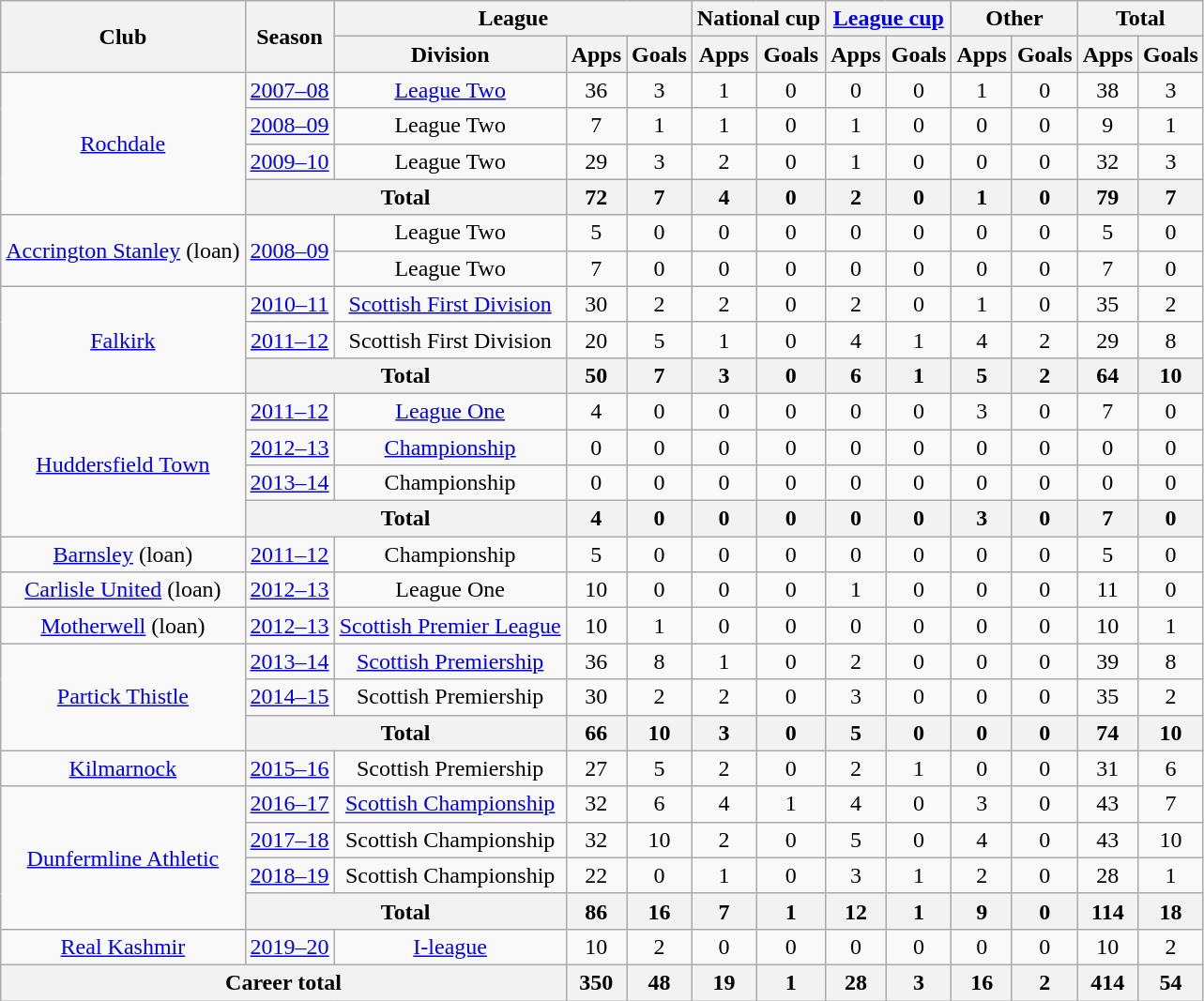<table class="wikitable" style="text-align: center">
<tr>
<th rowspan="2">Club</th>
<th rowspan="2">Season</th>
<th colspan="3">League</th>
<th colspan="2">National cup</th>
<th colspan="2"><a href='#'>League cup</a></th>
<th colspan="2">Other</th>
<th colspan="2">Total</th>
</tr>
<tr>
<th>Division</th>
<th>Apps</th>
<th>Goals</th>
<th>Apps</th>
<th>Goals</th>
<th>Apps</th>
<th>Goals</th>
<th>Apps</th>
<th>Goals</th>
<th>Apps</th>
<th>Goals</th>
</tr>
<tr>
<td rowspan=4><a href='#'>Rochdale</a></td>
<td><a href='#'>2007–08</a></td>
<td><a href='#'>League Two</a></td>
<td>36</td>
<td>3</td>
<td>1</td>
<td>0</td>
<td>0</td>
<td>0</td>
<td>1</td>
<td>0</td>
<td>38</td>
<td>3</td>
</tr>
<tr>
<td><a href='#'>2008–09</a></td>
<td>League Two</td>
<td>7</td>
<td>1</td>
<td>1</td>
<td>0</td>
<td>1</td>
<td>0</td>
<td>0</td>
<td>0</td>
<td>9</td>
<td>1</td>
</tr>
<tr>
<td><a href='#'>2009–10</a></td>
<td>League Two</td>
<td>29</td>
<td>3</td>
<td>2</td>
<td>0</td>
<td>1</td>
<td>0</td>
<td>0</td>
<td>0</td>
<td>32</td>
<td>3</td>
</tr>
<tr>
<th colspan="2">Total</th>
<th>72</th>
<th>7</th>
<th>4</th>
<th>0</th>
<th>2</th>
<th>0</th>
<th>1</th>
<th>0</th>
<th>79</th>
<th>7</th>
</tr>
<tr>
<td rowspan="2"><a href='#'>Accrington Stanley</a> (loan) </td>
<td rowspan="2"><a href='#'>2008–09</a></td>
<td>League Two</td>
<td>5</td>
<td>0</td>
<td>0</td>
<td>0</td>
<td>0</td>
<td>0</td>
<td>0</td>
<td>0</td>
<td>5</td>
<td>0</td>
</tr>
<tr>
<td>League Two</td>
<td>7</td>
<td>0</td>
<td>0</td>
<td>0</td>
<td>0</td>
<td>0</td>
<td>0</td>
<td>0</td>
<td>7</td>
<td>0</td>
</tr>
<tr>
<td rowspan="3"><a href='#'>Falkirk</a></td>
<td><a href='#'>2010–11</a></td>
<td><a href='#'>Scottish First Division</a></td>
<td>30</td>
<td>2</td>
<td>2</td>
<td>0</td>
<td>2</td>
<td>0</td>
<td>1</td>
<td>0</td>
<td>35</td>
<td>2</td>
</tr>
<tr>
<td><a href='#'>2011–12</a></td>
<td>Scottish First Division</td>
<td>20</td>
<td>5</td>
<td>1</td>
<td>0</td>
<td>4</td>
<td>1</td>
<td>4</td>
<td>2</td>
<td>29</td>
<td>8</td>
</tr>
<tr>
<th colspan="2">Total</th>
<th>50</th>
<th>7</th>
<th>3</th>
<th>0</th>
<th>6</th>
<th>1</th>
<th>5</th>
<th>2</th>
<th>64</th>
<th>10</th>
</tr>
<tr>
<td rowspan="4"><a href='#'>Huddersfield Town</a></td>
<td><a href='#'>2011–12</a></td>
<td><a href='#'>League One</a></td>
<td>4</td>
<td>0</td>
<td>0</td>
<td>0</td>
<td>0</td>
<td>0</td>
<td>3</td>
<td>0</td>
<td>7</td>
<td>0</td>
</tr>
<tr>
<td><a href='#'>2012–13</a></td>
<td><a href='#'>Championship</a></td>
<td>0</td>
<td>0</td>
<td>0</td>
<td>0</td>
<td>0</td>
<td>0</td>
<td>0</td>
<td>0</td>
<td>0</td>
<td>0</td>
</tr>
<tr>
<td><a href='#'>2013–14</a></td>
<td>Championship</td>
<td>0</td>
<td>0</td>
<td>0</td>
<td>0</td>
<td>0</td>
<td>0</td>
<td>0</td>
<td>0</td>
<td>0</td>
<td>0</td>
</tr>
<tr>
<th colspan="2">Total</th>
<th>4</th>
<th>0</th>
<th>0</th>
<th>0</th>
<th>0</th>
<th>0</th>
<th>3</th>
<th>0</th>
<th>7</th>
<th>0</th>
</tr>
<tr>
<td><a href='#'>Barnsley</a> (loan)</td>
<td><a href='#'>2011–12</a></td>
<td>Championship</td>
<td>5</td>
<td>0</td>
<td>0</td>
<td>0</td>
<td>0</td>
<td>0</td>
<td>0</td>
<td>0</td>
<td>5</td>
<td>0</td>
</tr>
<tr>
<td><a href='#'>Carlisle United</a> (loan)</td>
<td><a href='#'>2012–13</a></td>
<td>League One</td>
<td>10</td>
<td>0</td>
<td>0</td>
<td>0</td>
<td>1</td>
<td>0</td>
<td>0</td>
<td>0</td>
<td>11</td>
<td>0</td>
</tr>
<tr>
<td><a href='#'>Motherwell</a> (loan)</td>
<td><a href='#'>2012–13</a></td>
<td><a href='#'>Scottish Premier League</a></td>
<td>10</td>
<td>1</td>
<td>0</td>
<td>0</td>
<td>0</td>
<td>0</td>
<td>0</td>
<td>0</td>
<td>10</td>
<td>1</td>
</tr>
<tr>
<td rowspan="3"><a href='#'>Partick Thistle</a></td>
<td><a href='#'>2013–14</a></td>
<td><a href='#'>Scottish Premiership</a></td>
<td>36</td>
<td>8</td>
<td>1</td>
<td>0</td>
<td>2</td>
<td>0</td>
<td>0</td>
<td>0</td>
<td>39</td>
<td>8</td>
</tr>
<tr>
<td><a href='#'>2014–15</a></td>
<td>Scottish Premiership</td>
<td>30</td>
<td>2</td>
<td>2</td>
<td>0</td>
<td>3</td>
<td>0</td>
<td>0</td>
<td>0</td>
<td>35</td>
<td>2</td>
</tr>
<tr>
<th colspan="2">Total</th>
<th>66</th>
<th>10</th>
<th>3</th>
<th>0</th>
<th>5</th>
<th>0</th>
<th>0</th>
<th>0</th>
<th>74</th>
<th>10</th>
</tr>
<tr>
<td><a href='#'>Kilmarnock</a></td>
<td><a href='#'>2015–16</a></td>
<td>Scottish Premiership</td>
<td>27</td>
<td>5</td>
<td>2</td>
<td>0</td>
<td>2</td>
<td>1</td>
<td>0</td>
<td>0</td>
<td>31</td>
<td>6</td>
</tr>
<tr>
<td rowspan="4"><a href='#'>Dunfermline Athletic</a></td>
<td><a href='#'>2016–17</a></td>
<td><a href='#'>Scottish Championship</a></td>
<td>32</td>
<td>6</td>
<td>4</td>
<td>1</td>
<td>4</td>
<td>0</td>
<td>3</td>
<td>0</td>
<td>43</td>
<td>7</td>
</tr>
<tr>
<td><a href='#'>2017–18</a></td>
<td>Scottish Championship</td>
<td>32</td>
<td>10</td>
<td>2</td>
<td>0</td>
<td>5</td>
<td>0</td>
<td>4</td>
<td>0</td>
<td>43</td>
<td>10</td>
</tr>
<tr>
<td><a href='#'>2018–19</a></td>
<td>Scottish Championship</td>
<td>22</td>
<td>0</td>
<td>1</td>
<td>0</td>
<td>3</td>
<td>1</td>
<td>2</td>
<td>0</td>
<td>28</td>
<td>1</td>
</tr>
<tr>
<th colspan="2">Total</th>
<th>86</th>
<th>16</th>
<th>7</th>
<th>1</th>
<th>12</th>
<th>1</th>
<th>9</th>
<th>0</th>
<th>114</th>
<th>18</th>
</tr>
<tr>
<td><a href='#'>Real Kashmir</a></td>
<td><a href='#'>2019–20</a></td>
<td><a href='#'>I-league</a></td>
<td>10</td>
<td>2</td>
<td>0</td>
<td>0</td>
<td>0</td>
<td>0</td>
<td>0</td>
<td>0</td>
<td>10</td>
<td>2</td>
</tr>
<tr>
<th colspan="3">Career total</th>
<th>350</th>
<th>48</th>
<th>19</th>
<th>1</th>
<th>28</th>
<th>3</th>
<th>16</th>
<th>2</th>
<th>414</th>
<th>54</th>
</tr>
</table>
